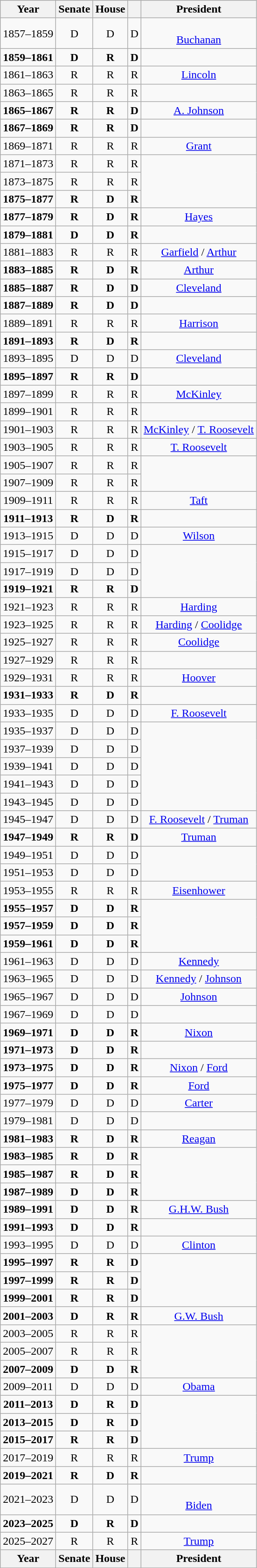<table class="wikitable sortable" style="text-align:center">
<tr>
<th>Year</th>
<th>Senate</th>
<th>House</th>
<th></th>
<th>President</th>
</tr>
<tr>
<td>1857–1859</td>
<td>D</td>
<td>D</td>
<td>D</td>
<td><br><a href='#'>Buchanan</a></td>
</tr>
<tr>
<td><strong>1859–1861</strong></td>
<td><strong>D</strong></td>
<td><strong>R</strong></td>
<td><strong>D</strong></td>
</tr>
<tr>
<td>1861–1863</td>
<td>R</td>
<td>R</td>
<td>R</td>
<td><a href='#'>Lincoln</a></td>
</tr>
<tr>
<td>1863–1865</td>
<td>R</td>
<td>R</td>
<td>R</td>
</tr>
<tr>
<td><strong>1865–1867</strong></td>
<td><strong>R</strong></td>
<td><strong>R</strong></td>
<td><strong>D</strong></td>
<td><a href='#'>A. Johnson</a></td>
</tr>
<tr>
<td><strong>1867–1869</strong></td>
<td><strong>R</strong></td>
<td><strong>R</strong></td>
<td><strong>D</strong></td>
</tr>
<tr>
<td>1869–1871</td>
<td>R</td>
<td>R</td>
<td>R</td>
<td><a href='#'>Grant</a></td>
</tr>
<tr>
<td>1871–1873</td>
<td>R</td>
<td>R</td>
<td>R</td>
</tr>
<tr>
<td>1873–1875</td>
<td>R</td>
<td>R</td>
<td>R</td>
</tr>
<tr>
<td><strong>1875–1877</strong></td>
<td><strong>R</strong></td>
<td><strong>D</strong></td>
<td><strong>R</strong></td>
</tr>
<tr>
<td><strong>1877–1879</strong></td>
<td><strong>R</strong></td>
<td><strong>D</strong></td>
<td><strong>R</strong></td>
<td><a href='#'>Hayes</a></td>
</tr>
<tr>
<td><strong>1879–1881</strong></td>
<td><strong>D</strong></td>
<td><strong>D</strong></td>
<td><strong>R</strong></td>
</tr>
<tr>
<td>1881–1883</td>
<td>R</td>
<td>R</td>
<td>R</td>
<td><a href='#'>Garfield</a> / <a href='#'>Arthur</a></td>
</tr>
<tr>
<td><strong>1883–1885</strong></td>
<td><strong>R</strong></td>
<td><strong>D</strong></td>
<td><strong>R</strong></td>
<td><a href='#'>Arthur</a></td>
</tr>
<tr>
<td><strong>1885–1887</strong></td>
<td><strong>R</strong></td>
<td><strong>D</strong></td>
<td><strong>D</strong></td>
<td><a href='#'>Cleveland</a></td>
</tr>
<tr>
<td><strong>1887–1889</strong></td>
<td><strong>R</strong></td>
<td><strong>D</strong></td>
<td><strong>D</strong></td>
</tr>
<tr>
<td>1889–1891</td>
<td>R</td>
<td>R</td>
<td>R</td>
<td><a href='#'>Harrison</a></td>
</tr>
<tr>
<td><strong>1891–1893</strong></td>
<td><strong>R</strong></td>
<td><strong>D</strong></td>
<td><strong>R</strong></td>
</tr>
<tr>
<td>1893–1895</td>
<td>D</td>
<td>D</td>
<td>D</td>
<td><a href='#'>Cleveland</a></td>
</tr>
<tr>
<td><strong>1895–1897</strong></td>
<td><strong>R</strong></td>
<td><strong>R</strong></td>
<td><strong>D</strong></td>
</tr>
<tr>
<td>1897–1899</td>
<td>R</td>
<td>R</td>
<td>R</td>
<td><a href='#'>McKinley</a></td>
</tr>
<tr>
<td>1899–1901</td>
<td>R</td>
<td>R</td>
<td>R</td>
</tr>
<tr>
<td>1901–1903</td>
<td>R</td>
<td>R</td>
<td>R</td>
<td><a href='#'>McKinley</a> / <a href='#'>T. Roosevelt</a></td>
</tr>
<tr>
<td>1903–1905</td>
<td>R</td>
<td>R</td>
<td>R</td>
<td><a href='#'>T. Roosevelt</a></td>
</tr>
<tr>
<td>1905–1907</td>
<td>R</td>
<td>R</td>
<td>R</td>
</tr>
<tr>
<td>1907–1909</td>
<td>R</td>
<td>R</td>
<td>R</td>
</tr>
<tr>
<td>1909–1911</td>
<td>R</td>
<td>R</td>
<td>R</td>
<td><a href='#'>Taft</a></td>
</tr>
<tr>
<td><strong>1911–1913</strong></td>
<td><strong>R</strong></td>
<td><strong>D</strong></td>
<td><strong>R</strong></td>
</tr>
<tr>
<td>1913–1915</td>
<td>D</td>
<td>D</td>
<td>D</td>
<td><a href='#'>Wilson</a></td>
</tr>
<tr>
<td>1915–1917</td>
<td>D</td>
<td>D</td>
<td>D</td>
</tr>
<tr>
<td>1917–1919</td>
<td>D</td>
<td>D</td>
<td>D</td>
</tr>
<tr>
<td><strong>1919–1921</strong></td>
<td><strong>R</strong></td>
<td><strong>R</strong></td>
<td><strong>D</strong></td>
</tr>
<tr>
<td>1921–1923</td>
<td>R</td>
<td>R</td>
<td>R</td>
<td><a href='#'>Harding</a></td>
</tr>
<tr>
<td>1923–1925</td>
<td>R</td>
<td>R</td>
<td>R</td>
<td><a href='#'>Harding</a> / <a href='#'>Coolidge</a></td>
</tr>
<tr>
<td>1925–1927</td>
<td>R</td>
<td>R</td>
<td>R</td>
<td><a href='#'>Coolidge</a></td>
</tr>
<tr>
<td>1927–1929</td>
<td>R</td>
<td>R</td>
<td>R</td>
</tr>
<tr>
<td>1929–1931</td>
<td>R</td>
<td>R</td>
<td>R</td>
<td><a href='#'>Hoover</a></td>
</tr>
<tr>
<td><strong>1931–1933</strong></td>
<td><strong>R</strong></td>
<td><strong>D</strong></td>
<td><strong>R</strong></td>
</tr>
<tr>
<td>1933–1935</td>
<td>D</td>
<td>D</td>
<td>D</td>
<td><a href='#'>F. Roosevelt</a></td>
</tr>
<tr>
<td>1935–1937</td>
<td>D</td>
<td>D</td>
<td>D</td>
</tr>
<tr>
<td>1937–1939</td>
<td>D</td>
<td>D</td>
<td>D</td>
</tr>
<tr>
<td>1939–1941</td>
<td>D</td>
<td>D</td>
<td>D</td>
</tr>
<tr>
<td>1941–1943</td>
<td>D</td>
<td>D</td>
<td>D</td>
</tr>
<tr>
<td>1943–1945</td>
<td>D</td>
<td>D</td>
<td>D</td>
</tr>
<tr>
<td>1945–1947</td>
<td>D</td>
<td>D</td>
<td>D</td>
<td><a href='#'>F. Roosevelt</a> / <a href='#'>Truman</a></td>
</tr>
<tr>
<td><strong>1947–1949</strong></td>
<td><strong>R</strong></td>
<td><strong>R</strong></td>
<td><strong>D</strong></td>
<td><a href='#'>Truman</a></td>
</tr>
<tr>
<td>1949–1951</td>
<td>D</td>
<td>D</td>
<td>D</td>
</tr>
<tr>
<td>1951–1953</td>
<td>D</td>
<td>D</td>
<td>D</td>
</tr>
<tr>
<td>1953–1955</td>
<td>R</td>
<td>R</td>
<td>R</td>
<td><a href='#'>Eisenhower</a></td>
</tr>
<tr>
<td><strong>1955–1957</strong></td>
<td><strong>D</strong></td>
<td><strong>D</strong></td>
<td><strong>R</strong></td>
</tr>
<tr>
<td><strong>1957–1959</strong></td>
<td><strong>D</strong></td>
<td><strong>D</strong></td>
<td><strong>R</strong></td>
</tr>
<tr>
<td><strong>1959–1961</strong></td>
<td><strong>D</strong></td>
<td><strong>D</strong></td>
<td><strong>R</strong></td>
</tr>
<tr>
<td>1961–1963</td>
<td>D</td>
<td>D</td>
<td>D</td>
<td><a href='#'>Kennedy</a></td>
</tr>
<tr>
<td>1963–1965</td>
<td>D</td>
<td>D</td>
<td>D</td>
<td><a href='#'>Kennedy</a> / <a href='#'>Johnson</a></td>
</tr>
<tr>
<td>1965–1967</td>
<td>D</td>
<td>D</td>
<td>D</td>
<td><a href='#'>Johnson</a></td>
</tr>
<tr>
<td>1967–1969</td>
<td>D</td>
<td>D</td>
<td>D</td>
</tr>
<tr>
<td><strong>1969–1971</strong></td>
<td><strong>D</strong></td>
<td><strong>D</strong></td>
<td><strong>R</strong></td>
<td><a href='#'>Nixon</a></td>
</tr>
<tr>
<td><strong>1971–1973</strong></td>
<td><strong>D</strong></td>
<td><strong>D</strong></td>
<td><strong>R</strong></td>
</tr>
<tr>
<td><strong>1973–1975</strong></td>
<td><strong>D</strong></td>
<td><strong>D</strong></td>
<td><strong>R</strong></td>
<td><a href='#'>Nixon</a> / <a href='#'>Ford</a></td>
</tr>
<tr>
<td><strong>1975–1977</strong></td>
<td><strong>D</strong></td>
<td><strong>D</strong></td>
<td><strong>R</strong></td>
<td><a href='#'>Ford</a></td>
</tr>
<tr>
<td>1977–1979</td>
<td>D</td>
<td>D</td>
<td>D</td>
<td><a href='#'>Carter</a></td>
</tr>
<tr>
<td>1979–1981</td>
<td>D</td>
<td>D</td>
<td>D</td>
</tr>
<tr>
<td><strong>1981–1983</strong></td>
<td><strong>R</strong></td>
<td><strong>D</strong></td>
<td><strong>R</strong></td>
<td><a href='#'>Reagan</a></td>
</tr>
<tr>
<td><strong>1983–1985</strong></td>
<td><strong>R</strong></td>
<td><strong>D</strong></td>
<td><strong>R</strong></td>
</tr>
<tr>
<td><strong>1985–1987</strong></td>
<td><strong>R</strong></td>
<td><strong>D</strong></td>
<td><strong>R</strong></td>
</tr>
<tr>
<td><strong>1987–1989</strong></td>
<td><strong>D</strong></td>
<td><strong>D</strong></td>
<td><strong>R</strong></td>
</tr>
<tr>
<td><strong>1989–1991</strong></td>
<td><strong>D</strong></td>
<td><strong>D</strong></td>
<td><strong>R</strong></td>
<td><a href='#'>G.H.W. Bush</a></td>
</tr>
<tr>
<td><strong>1991–1993</strong></td>
<td><strong>D</strong></td>
<td><strong>D</strong></td>
<td><strong>R</strong></td>
</tr>
<tr>
<td>1993–1995</td>
<td>D</td>
<td>D</td>
<td>D</td>
<td><a href='#'>Clinton</a></td>
</tr>
<tr>
<td><strong>1995–1997</strong></td>
<td><strong>R</strong></td>
<td><strong>R</strong></td>
<td><strong>D</strong></td>
</tr>
<tr>
<td><strong>1997–1999</strong></td>
<td><strong>R</strong></td>
<td><strong>R</strong></td>
<td><strong>D</strong></td>
</tr>
<tr>
<td><strong>1999–2001</strong></td>
<td><strong>R</strong></td>
<td><strong>R</strong></td>
<td><strong>D</strong></td>
</tr>
<tr>
<td><strong>2001–2003</strong></td>
<td><strong>D</strong></td>
<td><strong>R</strong></td>
<td><strong>R</strong></td>
<td><a href='#'>G.W. Bush</a></td>
</tr>
<tr>
<td>2003–2005</td>
<td>R</td>
<td>R</td>
<td>R</td>
</tr>
<tr>
<td>2005–2007</td>
<td>R</td>
<td>R</td>
<td>R</td>
</tr>
<tr>
<td><strong>2007–2009</strong></td>
<td><strong>D</strong></td>
<td><strong>D</strong></td>
<td><strong>R</strong></td>
</tr>
<tr>
<td>2009–2011</td>
<td>D</td>
<td>D</td>
<td>D</td>
<td><a href='#'>Obama</a></td>
</tr>
<tr>
<td><strong>2011–2013</strong></td>
<td><strong>D</strong></td>
<td><strong>R</strong></td>
<td><strong>D</strong></td>
</tr>
<tr>
<td><strong>2013–2015</strong></td>
<td><strong>D</strong></td>
<td><strong>R</strong></td>
<td><strong>D</strong></td>
</tr>
<tr>
<td><strong>2015–2017</strong></td>
<td><strong>R</strong></td>
<td><strong>R</strong></td>
<td><strong>D</strong></td>
</tr>
<tr>
<td>2017–2019</td>
<td>R</td>
<td>R</td>
<td>R</td>
<td><a href='#'>Trump</a></td>
</tr>
<tr>
<td><strong>2019–2021</strong></td>
<td><strong>R</strong></td>
<td><strong>D</strong></td>
<td><strong>R</strong></td>
</tr>
<tr>
<td>2021–2023</td>
<td>D</td>
<td>D</td>
<td>D</td>
<td><br><a href='#'>Biden</a></td>
</tr>
<tr>
<td><strong>2023–2025</strong></td>
<td><strong>D</strong></td>
<td><strong>R</strong></td>
<td><strong>D</strong></td>
</tr>
<tr>
<td>2025–2027</td>
<td>R</td>
<td>R</td>
<td>R</td>
<td><a href='#'>Trump</a></td>
</tr>
<tr>
<th>Year</th>
<th>Senate</th>
<th>House</th>
<th></th>
<th>President</th>
</tr>
</table>
